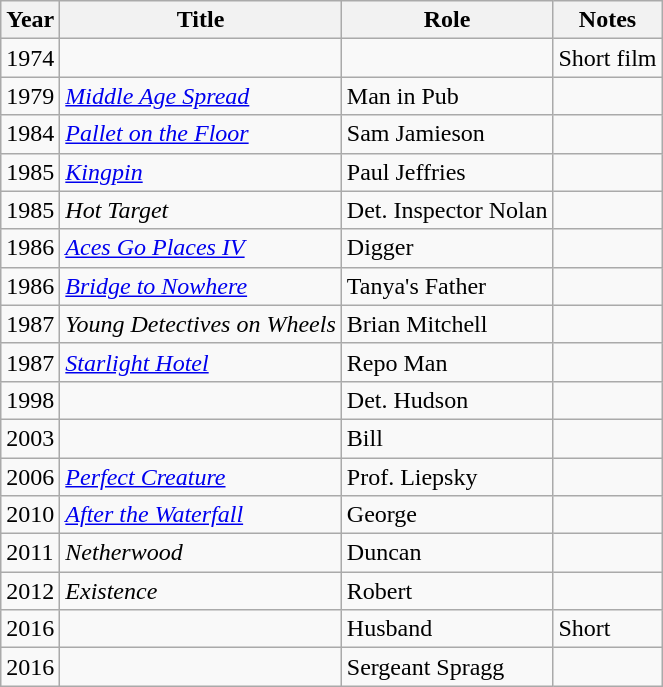<table class="wikitable sortable">
<tr>
<th>Year</th>
<th>Title</th>
<th>Role</th>
<th class="unsortable">Notes</th>
</tr>
<tr>
<td>1974</td>
<td><em></em></td>
<td></td>
<td>Short film</td>
</tr>
<tr>
<td>1979</td>
<td><em><a href='#'>Middle Age Spread</a></em></td>
<td>Man in Pub</td>
<td></td>
</tr>
<tr>
<td>1984</td>
<td><em><a href='#'>Pallet on the Floor</a></em></td>
<td>Sam Jamieson</td>
<td></td>
</tr>
<tr>
<td>1985</td>
<td><em><a href='#'>Kingpin</a></em></td>
<td>Paul Jeffries</td>
<td></td>
</tr>
<tr>
<td>1985</td>
<td><em>Hot Target</em></td>
<td>Det. Inspector Nolan</td>
<td></td>
</tr>
<tr>
<td>1986</td>
<td><em><a href='#'>Aces Go Places IV</a></em></td>
<td>Digger</td>
<td></td>
</tr>
<tr>
<td>1986</td>
<td><em><a href='#'>Bridge to Nowhere</a></em></td>
<td>Tanya's Father</td>
<td></td>
</tr>
<tr>
<td>1987</td>
<td><em>Young Detectives on Wheels</em></td>
<td>Brian Mitchell</td>
<td></td>
</tr>
<tr>
<td>1987</td>
<td><em><a href='#'>Starlight Hotel</a></em></td>
<td>Repo Man</td>
<td></td>
</tr>
<tr>
<td>1998</td>
<td><em></em></td>
<td>Det. Hudson</td>
<td></td>
</tr>
<tr>
<td>2003</td>
<td><em></em></td>
<td>Bill</td>
<td></td>
</tr>
<tr>
<td>2006</td>
<td><em><a href='#'>Perfect Creature</a></em></td>
<td>Prof. Liepsky</td>
<td></td>
</tr>
<tr>
<td>2010</td>
<td><em><a href='#'>After the Waterfall</a></em></td>
<td>George</td>
<td></td>
</tr>
<tr>
<td>2011</td>
<td><em>Netherwood</em></td>
<td>Duncan</td>
<td></td>
</tr>
<tr>
<td>2012</td>
<td><em>Existence</em></td>
<td>Robert</td>
<td></td>
</tr>
<tr>
<td>2016</td>
<td><em></em></td>
<td>Husband</td>
<td>Short</td>
</tr>
<tr>
<td>2016</td>
<td><em></em></td>
<td>Sergeant Spragg</td>
<td></td>
</tr>
</table>
